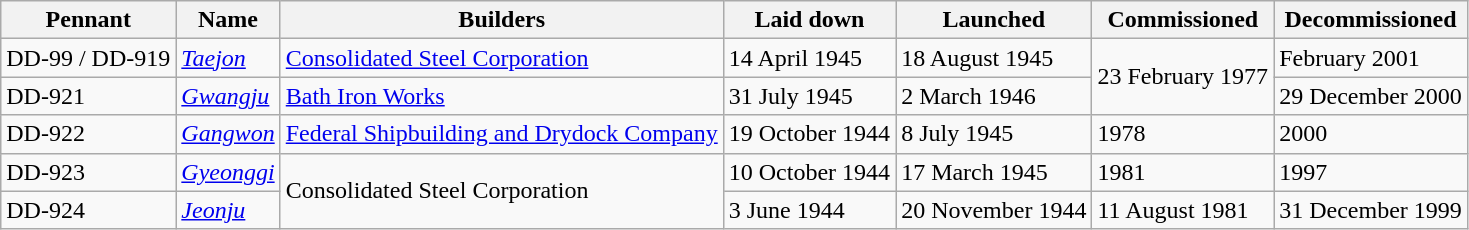<table class="wikitable">
<tr>
<th>Pennant</th>
<th>Name</th>
<th>Builders</th>
<th>Laid down</th>
<th>Launched</th>
<th>Commissioned</th>
<th>Decommissioned</th>
</tr>
<tr>
<td>DD-99 / DD-919</td>
<td><em><a href='#'>Taejon</a></em></td>
<td><a href='#'>Consolidated Steel Corporation</a></td>
<td>14 April 1945</td>
<td>18 August 1945</td>
<td rowspan="2">23 February 1977</td>
<td>February 2001</td>
</tr>
<tr>
<td>DD-921</td>
<td><em><a href='#'>Gwangju</a></em></td>
<td><a href='#'>Bath Iron Works</a></td>
<td>31 July 1945</td>
<td>2 March 1946</td>
<td>29 December 2000</td>
</tr>
<tr>
<td>DD-922</td>
<td><em><a href='#'>Gangwon</a></em></td>
<td><a href='#'>Federal Shipbuilding and Drydock Company</a></td>
<td>19 October 1944</td>
<td>8 July 1945</td>
<td>1978</td>
<td>2000</td>
</tr>
<tr>
<td>DD-923</td>
<td><em><a href='#'>Gyeonggi</a></em></td>
<td rowspan="2">Consolidated Steel Corporation</td>
<td>10 October 1944</td>
<td>17 March 1945</td>
<td>1981</td>
<td>1997</td>
</tr>
<tr>
<td>DD-924</td>
<td><em><a href='#'>Jeonju</a></em></td>
<td>3 June 1944</td>
<td>20 November 1944</td>
<td>11 August 1981</td>
<td>31 December 1999</td>
</tr>
</table>
